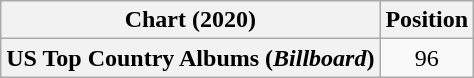<table class="wikitable plainrowheaders" style="text-align:center">
<tr>
<th scope="col">Chart (2020)</th>
<th scope="col">Position</th>
</tr>
<tr>
<th scope="row">US Top Country Albums (<em>Billboard</em>)</th>
<td>96</td>
</tr>
</table>
